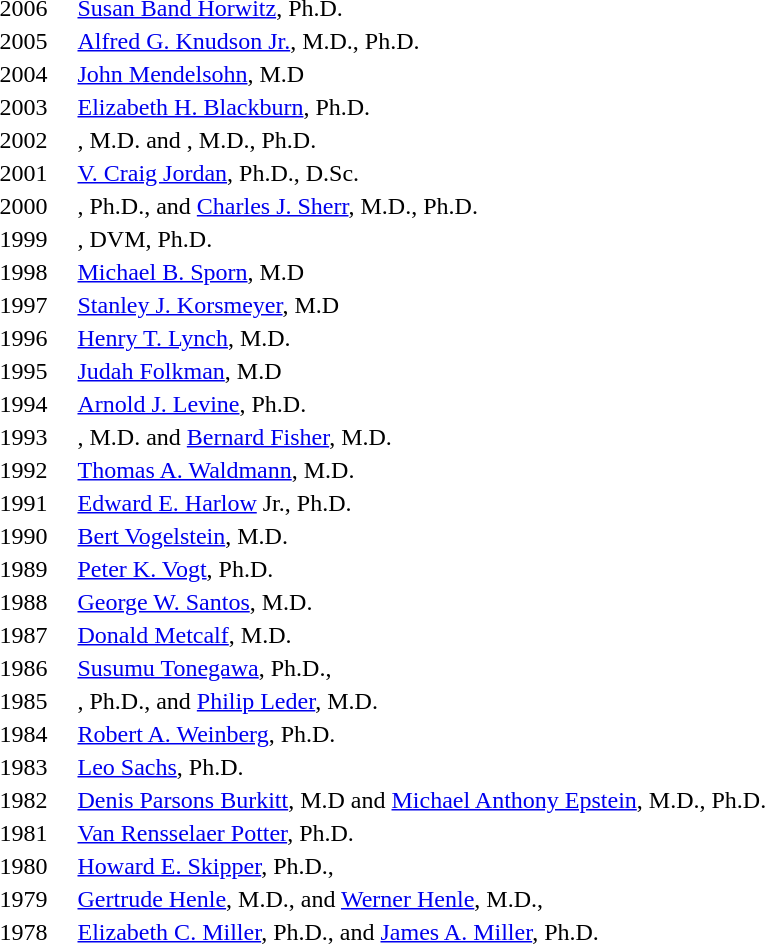<table>
<tr>
<td valign="top">2006</td>
<td><a href='#'>Susan Band Horwitz</a>, Ph.D.</td>
</tr>
<tr>
<td valign="top">2005</td>
<td><a href='#'>Alfred G. Knudson Jr.</a>, M.D., Ph.D.</td>
</tr>
<tr>
<td valign="top">2004</td>
<td><a href='#'>John Mendelsohn</a>, M.D</td>
</tr>
<tr>
<td valign="top">2003</td>
<td><a href='#'>Elizabeth H. Blackburn</a>, Ph.D.</td>
</tr>
<tr>
<td valign="top">2002</td>
<td>, M.D. and , M.D., Ph.D.</td>
</tr>
<tr>
<td valign="top">2001</td>
<td><a href='#'>V. Craig Jordan</a>, Ph.D., D.Sc.</td>
</tr>
<tr>
<td valign="top">2000</td>
<td>, Ph.D., and <a href='#'>Charles J. Sherr</a>, M.D., Ph.D.</td>
</tr>
<tr>
<td valign="top">1999</td>
<td>, DVM, Ph.D.</td>
</tr>
<tr>
<td valign="top">1998</td>
<td><a href='#'>Michael B. Sporn</a>, M.D</td>
</tr>
<tr>
<td valign="top">1997</td>
<td><a href='#'>Stanley J. Korsmeyer</a>, M.D</td>
</tr>
<tr>
<td valign="top">1996</td>
<td><a href='#'>Henry T. Lynch</a>, M.D.</td>
</tr>
<tr>
<td valign="top">1995</td>
<td><a href='#'>Judah Folkman</a>, M.D</td>
</tr>
<tr>
<td valign="top">1994</td>
<td><a href='#'>Arnold J. Levine</a>, Ph.D.</td>
</tr>
<tr>
<td valign="top">1993</td>
<td>, M.D. and <a href='#'>Bernard Fisher</a>, M.D.</td>
</tr>
<tr>
<td valign="top">1992</td>
<td><a href='#'>Thomas A. Waldmann</a>, M.D.</td>
</tr>
<tr>
<td valign="top">1991</td>
<td><a href='#'>Edward E. Harlow</a> Jr., Ph.D.</td>
</tr>
<tr>
<td valign="top">1990</td>
<td><a href='#'>Bert Vogelstein</a>, M.D.</td>
</tr>
<tr>
<td valign="top">1989</td>
<td><a href='#'>Peter K. Vogt</a>, Ph.D.</td>
</tr>
<tr>
<td valign="top">1988</td>
<td><a href='#'>George W. Santos</a>, M.D.</td>
</tr>
<tr>
<td valign="top">1987</td>
<td><a href='#'>Donald Metcalf</a>, M.D.</td>
</tr>
<tr>
<td valign="top">1986</td>
<td><a href='#'>Susumu Tonegawa</a>, Ph.D.,</td>
</tr>
<tr>
<td valign="top">1985</td>
<td>, Ph.D., and <a href='#'>Philip Leder</a>, M.D.</td>
</tr>
<tr>
<td valign="top">1984</td>
<td><a href='#'>Robert A. Weinberg</a>, Ph.D.</td>
</tr>
<tr>
<td valign="top">1983</td>
<td><a href='#'>Leo Sachs</a>, Ph.D.</td>
</tr>
<tr>
<td valign="top">1982</td>
<td><a href='#'>Denis Parsons Burkitt</a>, M.D and <a href='#'>Michael Anthony Epstein</a>, M.D., Ph.D.</td>
</tr>
<tr>
<td valign="top">1981</td>
<td><a href='#'>Van Rensselaer Potter</a>, Ph.D.</td>
</tr>
<tr>
<td valign="top">1980</td>
<td><a href='#'>Howard E. Skipper</a>, Ph.D.,</td>
</tr>
<tr>
<td valign="top">1979</td>
<td><a href='#'>Gertrude Henle</a>, M.D., and <a href='#'>Werner Henle</a>, M.D.,</td>
</tr>
<tr>
<td valign="top">1978    </td>
<td><a href='#'>Elizabeth C. Miller</a>, Ph.D., and <a href='#'>James A. Miller</a>, Ph.D.</td>
</tr>
<tr>
</tr>
</table>
